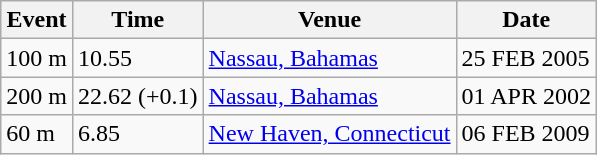<table class="wikitable">
<tr>
<th>Event</th>
<th>Time</th>
<th>Venue</th>
<th>Date</th>
</tr>
<tr>
<td>100 m</td>
<td>10.55</td>
<td><a href='#'>Nassau, Bahamas</a></td>
<td>25 FEB 2005</td>
</tr>
<tr>
<td>200 m</td>
<td>22.62 (+0.1)</td>
<td><a href='#'>Nassau, Bahamas</a></td>
<td>01 APR 2002</td>
</tr>
<tr>
<td>60 m</td>
<td>6.85</td>
<td><a href='#'>New Haven, Connecticut</a></td>
<td>06 FEB 2009</td>
</tr>
</table>
